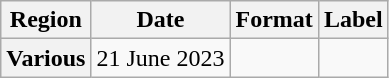<table class="wikitable plainrowheaders">
<tr>
<th scope="col">Region</th>
<th scope="col">Date</th>
<th scope="col">Format</th>
<th scope="col">Label</th>
</tr>
<tr>
<th scope="row">Various</th>
<td>21 June 2023</td>
<td></td>
<td></td>
</tr>
</table>
